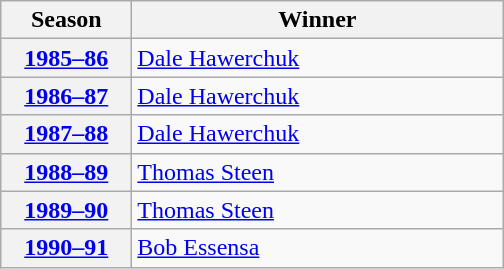<table class="wikitable">
<tr>
<th scope="col" style="width:5em">Season</th>
<th scope="col" style="width:15em">Winner</th>
</tr>
<tr>
<th scope="row"><a href='#'>1985–86</a></th>
<td><a href='#'>Dale Hawerchuk</a></td>
</tr>
<tr>
<th scope="row"><a href='#'>1986–87</a></th>
<td><a href='#'>Dale Hawerchuk</a></td>
</tr>
<tr>
<th scope="row"><a href='#'>1987–88</a></th>
<td><a href='#'>Dale Hawerchuk</a></td>
</tr>
<tr>
<th scope="row"><a href='#'>1988–89</a></th>
<td><a href='#'>Thomas Steen</a></td>
</tr>
<tr>
<th scope="row"><a href='#'>1989–90</a></th>
<td><a href='#'>Thomas Steen</a></td>
</tr>
<tr>
<th scope="row"><a href='#'>1990–91</a></th>
<td><a href='#'>Bob Essensa</a></td>
</tr>
</table>
